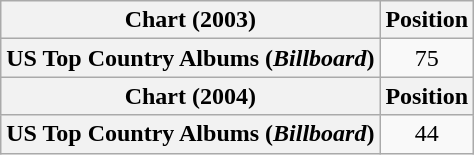<table class="wikitable plainrowheaders" style="text-align:center">
<tr>
<th scope="col">Chart (2003)</th>
<th scope="col">Position</th>
</tr>
<tr>
<th scope="row">US Top Country Albums (<em>Billboard</em>)</th>
<td>75</td>
</tr>
<tr>
<th scope="col">Chart (2004)</th>
<th scope="col">Position</th>
</tr>
<tr>
<th scope="row">US Top Country Albums (<em>Billboard</em>)</th>
<td>44</td>
</tr>
</table>
